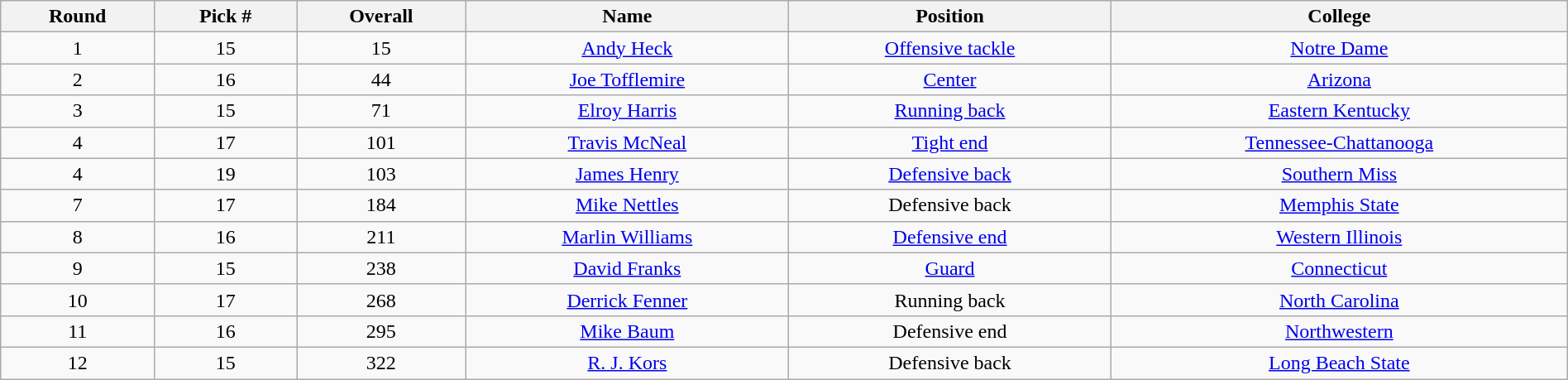<table class="wikitable sortable sortable" style="width: 100%; text-align:center">
<tr>
<th>Round</th>
<th>Pick #</th>
<th>Overall</th>
<th>Name</th>
<th>Position</th>
<th>College</th>
</tr>
<tr>
<td>1</td>
<td>15</td>
<td>15</td>
<td><a href='#'>Andy Heck</a></td>
<td><a href='#'>Offensive tackle</a></td>
<td><a href='#'>Notre Dame</a></td>
</tr>
<tr>
<td>2</td>
<td>16</td>
<td>44</td>
<td><a href='#'>Joe Tofflemire</a></td>
<td><a href='#'>Center</a></td>
<td><a href='#'>Arizona</a></td>
</tr>
<tr>
<td>3</td>
<td>15</td>
<td>71</td>
<td><a href='#'>Elroy Harris</a></td>
<td><a href='#'>Running back</a></td>
<td><a href='#'>Eastern Kentucky</a></td>
</tr>
<tr>
<td>4</td>
<td>17</td>
<td>101</td>
<td><a href='#'>Travis McNeal</a></td>
<td><a href='#'>Tight end</a></td>
<td><a href='#'>Tennessee-Chattanooga</a></td>
</tr>
<tr>
<td>4</td>
<td>19</td>
<td>103</td>
<td><a href='#'>James Henry</a></td>
<td><a href='#'>Defensive back</a></td>
<td><a href='#'>Southern Miss</a></td>
</tr>
<tr>
<td>7</td>
<td>17</td>
<td>184</td>
<td><a href='#'>Mike Nettles</a></td>
<td>Defensive back</td>
<td><a href='#'>Memphis State</a></td>
</tr>
<tr>
<td>8</td>
<td>16</td>
<td>211</td>
<td><a href='#'>Marlin Williams</a></td>
<td><a href='#'>Defensive end</a></td>
<td><a href='#'>Western Illinois</a></td>
</tr>
<tr>
<td>9</td>
<td>15</td>
<td>238</td>
<td><a href='#'>David Franks</a></td>
<td><a href='#'>Guard</a></td>
<td><a href='#'>Connecticut</a></td>
</tr>
<tr>
<td>10</td>
<td>17</td>
<td>268</td>
<td><a href='#'>Derrick Fenner</a></td>
<td>Running back</td>
<td><a href='#'>North Carolina</a></td>
</tr>
<tr>
<td>11</td>
<td>16</td>
<td>295</td>
<td><a href='#'>Mike Baum</a></td>
<td>Defensive end</td>
<td><a href='#'>Northwestern</a></td>
</tr>
<tr>
<td>12</td>
<td>15</td>
<td>322</td>
<td><a href='#'>R. J. Kors</a></td>
<td>Defensive back</td>
<td><a href='#'>Long Beach State</a></td>
</tr>
</table>
